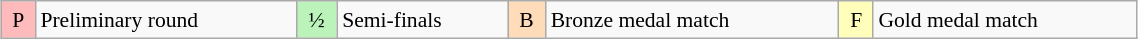<table class="wikitable" style="margin:0.5em auto; font-size:90%; line-height:1.25em;" width=60%;>
<tr>
<td bgcolor="#FFBBBB" align=center>P</td>
<td>Preliminary round</td>
<td bgcolor="#BBF3BB" align=center>½</td>
<td>Semi-finals</td>
<td bgcolor="#FEDCBA" align=center>B</td>
<td>Bronze medal match</td>
<td bgcolor="#FFFFBB" align=center>F</td>
<td>Gold medal match</td>
</tr>
</table>
